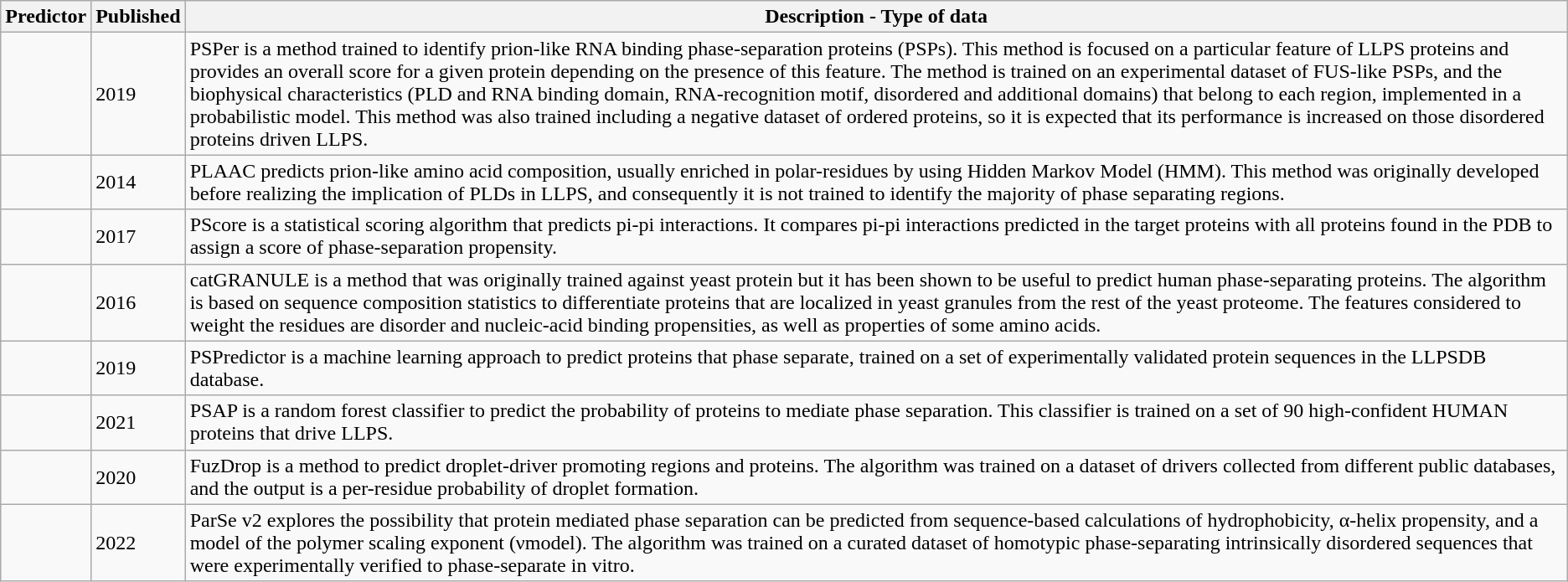<table class="wikitable">
<tr>
<th>Predictor</th>
<th>Published</th>
<th>Description - Type of data</th>
</tr>
<tr>
<td></td>
<td>2019</td>
<td>PSPer is a method trained to identify prion-like RNA binding phase-separation proteins (PSPs). This method is focused on a particular feature of LLPS proteins and provides an overall score for a given protein depending on the presence of this feature. The method is trained on an experimental dataset of FUS-like PSPs, and the biophysical characteristics (PLD and RNA binding domain, RNA-recognition motif, disordered and additional domains) that belong to each region, implemented in a probabilistic model. This method was also trained including a negative dataset of ordered proteins, so it is expected that its performance is increased on those disordered proteins driven LLPS.</td>
</tr>
<tr>
<td></td>
<td>2014</td>
<td>PLAAC predicts prion-like amino acid composition, usually enriched in polar-residues by using Hidden Markov Model (HMM). This method was originally developed before realizing the implication of PLDs in LLPS, and consequently it is not trained to identify the majority of phase separating regions.</td>
</tr>
<tr>
<td></td>
<td>2017</td>
<td>PScore is a statistical scoring algorithm that predicts pi-pi interactions. It compares pi-pi interactions predicted in the target proteins with all proteins found in the PDB to assign a score of phase-separation propensity.</td>
</tr>
<tr>
<td></td>
<td>2016</td>
<td>catGRANULE is a method that was originally trained against yeast protein but it has been shown to be useful to predict human phase-separating proteins. The algorithm is based on sequence composition statistics to differentiate proteins that are localized in yeast granules from the rest of the yeast proteome. The features considered to weight the residues are disorder and nucleic-acid binding propensities, as well as properties of some amino acids.</td>
</tr>
<tr>
<td></td>
<td>2019</td>
<td>PSPredictor is a machine learning approach to predict proteins that phase separate, trained on a set of experimentally validated protein sequences in the LLPSDB database.</td>
</tr>
<tr>
<td></td>
<td>2021</td>
<td>PSAP is a random forest classifier to predict the probability of proteins to mediate phase separation. This classifier is trained on a set of 90 high-confident HUMAN proteins that drive LLPS.</td>
</tr>
<tr>
<td></td>
<td>2020</td>
<td>FuzDrop is a method to predict droplet-driver promoting regions and proteins. The algorithm was trained on a dataset of drivers collected from different public databases, and the output is a per-residue probability of droplet formation.</td>
</tr>
<tr>
<td></td>
<td>2022</td>
<td>ParSe v2 explores the possibility that protein mediated phase separation can be predicted from sequence-based calculations of hydrophobicity, α-helix propensity, and a model of the polymer scaling exponent (νmodel). The algorithm was trained on a curated dataset of homotypic phase-separating intrinsically disordered sequences that were experimentally verified to phase-separate in vitro.</td>
</tr>
</table>
